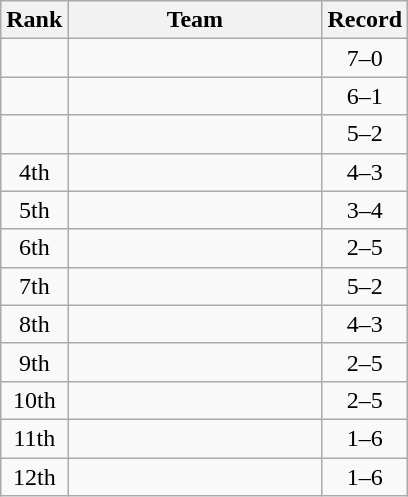<table class=wikitable style="text-align:center;">
<tr>
<th>Rank</th>
<th width=162>Team</th>
<th>Record</th>
</tr>
<tr>
<td></td>
<td align=left></td>
<td>7–0</td>
</tr>
<tr>
<td></td>
<td align=left></td>
<td>6–1</td>
</tr>
<tr>
<td></td>
<td align=left></td>
<td>5–2</td>
</tr>
<tr>
<td>4th</td>
<td align=left></td>
<td>4–3</td>
</tr>
<tr>
<td>5th</td>
<td align=left></td>
<td>3–4</td>
</tr>
<tr>
<td>6th</td>
<td align=left></td>
<td>2–5</td>
</tr>
<tr>
<td>7th</td>
<td align=left></td>
<td>5–2</td>
</tr>
<tr>
<td>8th</td>
<td align=left></td>
<td>4–3</td>
</tr>
<tr>
<td>9th</td>
<td align=left></td>
<td>2–5</td>
</tr>
<tr>
<td>10th</td>
<td align=left></td>
<td>2–5</td>
</tr>
<tr>
<td>11th</td>
<td align=left></td>
<td>1–6</td>
</tr>
<tr>
<td>12th</td>
<td align=left></td>
<td>1–6</td>
</tr>
</table>
